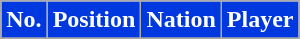<table class="wikitable sortable">
<tr>
<th style="background:#0038DF; color:#fff;" scope="col">No.</th>
<th style="background:#0038DF; color:#fff;" scope="col">Position</th>
<th style="background:#0038DF; color:#fff;" scope="col">Nation</th>
<th style="background:#0038DF; color:#fff;" scope="col">Player</th>
</tr>
<tr>
</tr>
</table>
